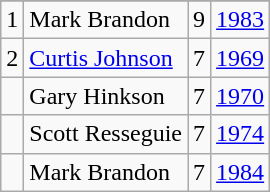<table class="wikitable">
<tr>
</tr>
<tr>
<td>1</td>
<td>Mark Brandon</td>
<td>9</td>
<td><a href='#'>1983</a></td>
</tr>
<tr>
<td>2</td>
<td><a href='#'>Curtis Johnson</a></td>
<td>7</td>
<td><a href='#'>1969</a></td>
</tr>
<tr>
<td></td>
<td>Gary Hinkson</td>
<td>7</td>
<td><a href='#'>1970</a></td>
</tr>
<tr>
<td></td>
<td>Scott Resseguie</td>
<td>7</td>
<td><a href='#'>1974</a></td>
</tr>
<tr>
<td></td>
<td>Mark Brandon</td>
<td>7</td>
<td><a href='#'>1984</a></td>
</tr>
</table>
